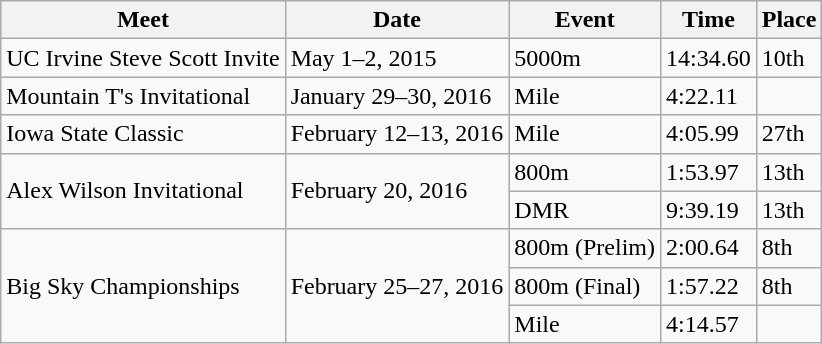<table class="wikitable sortable">
<tr>
<th>Meet</th>
<th>Date</th>
<th>Event</th>
<th>Time</th>
<th>Place</th>
</tr>
<tr>
<td>UC Irvine Steve Scott Invite</td>
<td>May 1–2, 2015</td>
<td>5000m</td>
<td>14:34.60</td>
<td>10th</td>
</tr>
<tr>
<td>Mountain T's Invitational</td>
<td>January 29–30, 2016</td>
<td>Mile</td>
<td>4:22.11</td>
<td></td>
</tr>
<tr>
<td>Iowa State Classic</td>
<td>February 12–13, 2016</td>
<td>Mile</td>
<td>4:05.99</td>
<td>27th</td>
</tr>
<tr>
<td rowspan="2">Alex Wilson Invitational</td>
<td rowspan="2">February 20, 2016</td>
<td>800m</td>
<td>1:53.97</td>
<td>13th</td>
</tr>
<tr>
<td>DMR</td>
<td>9:39.19</td>
<td>13th</td>
</tr>
<tr>
<td rowspan="3">Big Sky Championships</td>
<td rowspan="3">February 25–27, 2016</td>
<td>800m (Prelim)</td>
<td>2:00.64</td>
<td>8th</td>
</tr>
<tr>
<td>800m (Final)</td>
<td>1:57.22</td>
<td>8th</td>
</tr>
<tr>
<td>Mile</td>
<td>4:14.57</td>
<td></td>
</tr>
</table>
